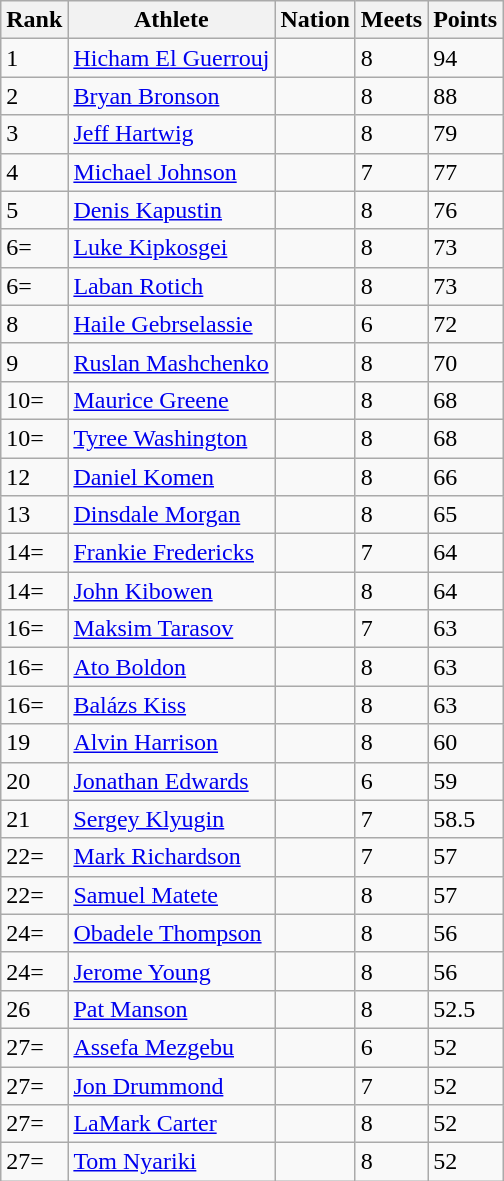<table class=wikitable>
<tr>
<th>Rank</th>
<th>Athlete</th>
<th>Nation</th>
<th>Meets</th>
<th>Points</th>
</tr>
<tr>
<td>1</td>
<td><a href='#'>Hicham El Guerrouj</a></td>
<td></td>
<td>8</td>
<td>94</td>
</tr>
<tr>
<td>2</td>
<td><a href='#'>Bryan Bronson</a></td>
<td></td>
<td>8</td>
<td>88</td>
</tr>
<tr>
<td>3</td>
<td><a href='#'>Jeff Hartwig</a></td>
<td></td>
<td>8</td>
<td>79</td>
</tr>
<tr>
<td>4</td>
<td><a href='#'>Michael Johnson</a></td>
<td></td>
<td>7</td>
<td>77</td>
</tr>
<tr>
<td>5</td>
<td><a href='#'>Denis Kapustin</a></td>
<td></td>
<td>8</td>
<td>76</td>
</tr>
<tr>
<td>6=</td>
<td><a href='#'>Luke Kipkosgei</a></td>
<td></td>
<td>8</td>
<td>73</td>
</tr>
<tr>
<td>6=</td>
<td><a href='#'>Laban Rotich</a></td>
<td></td>
<td>8</td>
<td>73</td>
</tr>
<tr>
<td>8</td>
<td><a href='#'>Haile Gebrselassie</a></td>
<td></td>
<td>6</td>
<td>72</td>
</tr>
<tr>
<td>9</td>
<td><a href='#'>Ruslan Mashchenko</a></td>
<td></td>
<td>8</td>
<td>70</td>
</tr>
<tr>
<td>10=</td>
<td><a href='#'>Maurice Greene</a></td>
<td></td>
<td>8</td>
<td>68</td>
</tr>
<tr>
<td>10=</td>
<td><a href='#'>Tyree Washington</a></td>
<td></td>
<td>8</td>
<td>68</td>
</tr>
<tr>
<td>12</td>
<td><a href='#'>Daniel Komen</a></td>
<td></td>
<td>8</td>
<td>66</td>
</tr>
<tr>
<td>13</td>
<td><a href='#'>Dinsdale Morgan</a></td>
<td></td>
<td>8</td>
<td>65</td>
</tr>
<tr>
<td>14=</td>
<td><a href='#'>Frankie Fredericks</a></td>
<td></td>
<td>7</td>
<td>64</td>
</tr>
<tr>
<td>14=</td>
<td><a href='#'>John Kibowen</a></td>
<td></td>
<td>8</td>
<td>64</td>
</tr>
<tr>
<td>16=</td>
<td><a href='#'>Maksim Tarasov</a></td>
<td></td>
<td>7</td>
<td>63</td>
</tr>
<tr>
<td>16=</td>
<td><a href='#'>Ato Boldon</a></td>
<td></td>
<td>8</td>
<td>63</td>
</tr>
<tr>
<td>16=</td>
<td><a href='#'>Balázs Kiss</a></td>
<td></td>
<td>8</td>
<td>63</td>
</tr>
<tr>
<td>19</td>
<td><a href='#'>Alvin Harrison</a></td>
<td></td>
<td>8</td>
<td>60</td>
</tr>
<tr>
<td>20</td>
<td><a href='#'>Jonathan Edwards</a></td>
<td></td>
<td>6</td>
<td>59</td>
</tr>
<tr>
<td>21</td>
<td><a href='#'>Sergey Klyugin</a></td>
<td></td>
<td>7</td>
<td>58.5</td>
</tr>
<tr>
<td>22=</td>
<td><a href='#'>Mark Richardson</a></td>
<td></td>
<td>7</td>
<td>57</td>
</tr>
<tr>
<td>22=</td>
<td><a href='#'>Samuel Matete</a></td>
<td></td>
<td>8</td>
<td>57</td>
</tr>
<tr>
<td>24=</td>
<td><a href='#'>Obadele Thompson</a></td>
<td></td>
<td>8</td>
<td>56</td>
</tr>
<tr>
<td>24=</td>
<td><a href='#'>Jerome Young</a></td>
<td></td>
<td>8</td>
<td>56</td>
</tr>
<tr>
<td>26</td>
<td><a href='#'>Pat Manson</a></td>
<td></td>
<td>8</td>
<td>52.5</td>
</tr>
<tr>
<td>27=</td>
<td><a href='#'>Assefa Mezgebu</a></td>
<td></td>
<td>6</td>
<td>52</td>
</tr>
<tr>
<td>27=</td>
<td><a href='#'>Jon Drummond</a></td>
<td></td>
<td>7</td>
<td>52</td>
</tr>
<tr>
<td>27=</td>
<td><a href='#'>LaMark Carter</a></td>
<td></td>
<td>8</td>
<td>52</td>
</tr>
<tr>
<td>27=</td>
<td><a href='#'>Tom Nyariki</a></td>
<td></td>
<td>8</td>
<td>52</td>
</tr>
</table>
